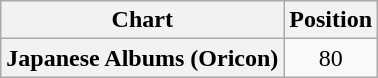<table class="wikitable plainrowheaders">
<tr>
<th>Chart</th>
<th>Position</th>
</tr>
<tr>
<th scope="row">Japanese Albums (Oricon)</th>
<td style="text-align:center;">80</td>
</tr>
</table>
